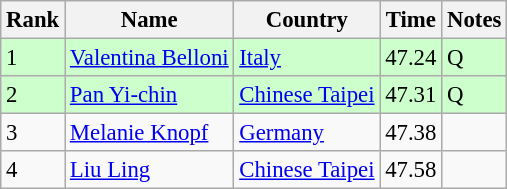<table class="wikitable" style="font-size:95%" style="text-align:center; width:35em;">
<tr>
<th>Rank</th>
<th>Name</th>
<th>Country</th>
<th>Time</th>
<th>Notes</th>
</tr>
<tr bgcolor=ccffcc>
<td>1</td>
<td align=left><a href='#'>Valentina Belloni</a></td>
<td align="left"> <a href='#'>Italy</a></td>
<td>47.24</td>
<td>Q</td>
</tr>
<tr bgcolor=ccffcc>
<td>2</td>
<td align=left><a href='#'>Pan Yi-chin</a></td>
<td align="left"> <a href='#'>Chinese Taipei</a></td>
<td>47.31</td>
<td>Q</td>
</tr>
<tr>
<td>3</td>
<td align=left><a href='#'>Melanie Knopf</a></td>
<td align="left"> <a href='#'>Germany</a></td>
<td>47.38</td>
<td></td>
</tr>
<tr>
<td>4</td>
<td align=left><a href='#'>Liu Ling</a></td>
<td align="left"> <a href='#'>Chinese Taipei</a></td>
<td>47.58</td>
<td></td>
</tr>
</table>
